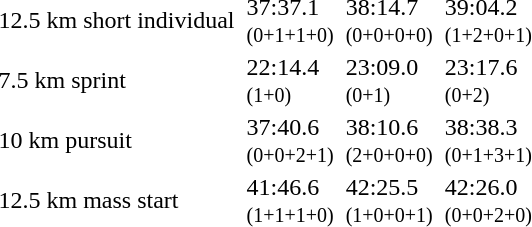<table>
<tr>
<td>12.5 km short individual<br></td>
<td></td>
<td>37:37.1<br><small>(0+1+1+0)</small></td>
<td></td>
<td>38:14.7<br><small>(0+0+0+0)</small></td>
<td></td>
<td>39:04.2<br><small>(1+2+0+1)</small></td>
</tr>
<tr>
<td>7.5 km sprint<br></td>
<td></td>
<td>22:14.4<br><small>(1+0)</small></td>
<td></td>
<td>23:09.0<br><small>(0+1)</small></td>
<td></td>
<td>23:17.6<br><small>(0+2)</small></td>
</tr>
<tr>
<td>10 km pursuit<br></td>
<td></td>
<td>37:40.6<br><small>(0+0+2+1)</small></td>
<td></td>
<td>38:10.6<br><small>(2+0+0+0)</small></td>
<td></td>
<td>38:38.3<br><small>(0+1+3+1)</small></td>
</tr>
<tr>
<td>12.5 km mass start<br></td>
<td></td>
<td>41:46.6<br><small>(1+1+1+0)</small></td>
<td></td>
<td>42:25.5<br><small>(1+0+0+1)</small></td>
<td></td>
<td>42:26.0<br><small>(0+0+2+0)</small></td>
</tr>
</table>
